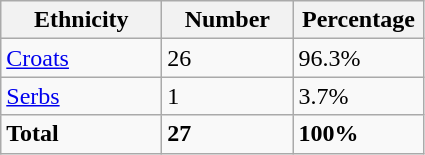<table class="wikitable">
<tr>
<th width="100px">Ethnicity</th>
<th width="80px">Number</th>
<th width="80px">Percentage</th>
</tr>
<tr>
<td><a href='#'>Croats</a></td>
<td>26</td>
<td>96.3%</td>
</tr>
<tr>
<td><a href='#'>Serbs</a></td>
<td>1</td>
<td>3.7%</td>
</tr>
<tr>
<td><strong>Total</strong></td>
<td><strong>27</strong></td>
<td><strong>100%</strong></td>
</tr>
</table>
